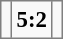<table bgcolor="#f9f9f9" cellpadding="3" cellspacing="0" border="1" style="font-size: 95%; border: gray solid 1px; border-collapse: collapse; background: #f9f9f9;">
<tr>
<td><strong></strong></td>
<td align="center"><strong>5:2</strong></td>
<td></td>
</tr>
</table>
